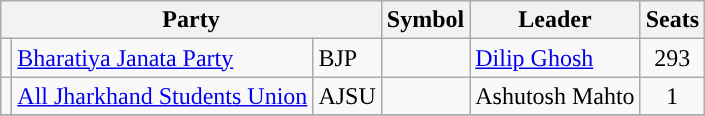<table class="wikitable">
<tr>
<th colspan="3">Party</th>
<th>Symbol</th>
<th>Leader</th>
<th>Seats</th>
</tr>
<tr>
<td></td>
<td><a href='#'>Bharatiya Janata Party</a></td>
<td>BJP</td>
<td></td>
<td><a href='#'>Dilip Ghosh</a></td>
<td style="text-align:center">293</td>
</tr>
<tr>
<td></td>
<td><a href='#'>All Jharkhand Students Union</a></td>
<td>AJSU</td>
<td></td>
<td>Ashutosh Mahto</td>
<td style="text-align:center">1</td>
</tr>
<tr>
</tr>
</table>
